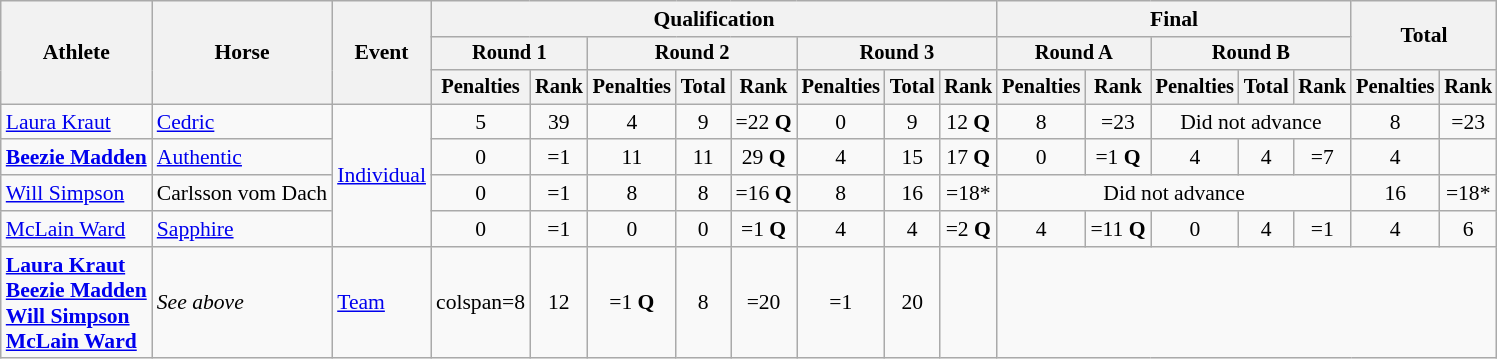<table class=wikitable style=font-size:90%;text-align:center>
<tr>
<th rowspan=3>Athlete</th>
<th rowspan=3>Horse</th>
<th rowspan=3>Event</th>
<th colspan=8>Qualification</th>
<th colspan=5>Final</th>
<th rowspan=2 colspan=2>Total</th>
</tr>
<tr style=font-size:95%>
<th colspan=2>Round 1</th>
<th colspan=3>Round 2</th>
<th colspan=3>Round 3</th>
<th colspan=2>Round A</th>
<th colspan=3>Round B</th>
</tr>
<tr style=font-size:95%>
<th>Penalties</th>
<th>Rank</th>
<th>Penalties</th>
<th>Total</th>
<th>Rank</th>
<th>Penalties</th>
<th>Total</th>
<th>Rank</th>
<th>Penalties</th>
<th>Rank</th>
<th>Penalties</th>
<th>Total</th>
<th>Rank</th>
<th>Penalties</th>
<th>Rank</th>
</tr>
<tr>
<td align=left><a href='#'>Laura Kraut</a></td>
<td align=left><a href='#'>Cedric</a></td>
<td align=left rowspan=4><a href='#'>Individual</a></td>
<td>5</td>
<td>39</td>
<td>4</td>
<td>9</td>
<td>=22 <strong>Q</strong></td>
<td>0</td>
<td>9</td>
<td>12 <strong>Q</strong></td>
<td>8</td>
<td>=23</td>
<td colspan=3>Did not advance</td>
<td>8</td>
<td>=23</td>
</tr>
<tr>
<td align=left><strong><a href='#'>Beezie Madden</a></strong></td>
<td align=left><a href='#'>Authentic</a></td>
<td>0</td>
<td>=1</td>
<td>11</td>
<td>11</td>
<td>29 <strong>Q</strong></td>
<td>4</td>
<td>15</td>
<td>17 <strong>Q</strong></td>
<td>0</td>
<td>=1 <strong>Q</strong></td>
<td>4</td>
<td>4</td>
<td>=7</td>
<td>4</td>
<td></td>
</tr>
<tr>
<td align=left><a href='#'>Will Simpson</a></td>
<td align=left>Carlsson vom Dach</td>
<td>0</td>
<td>=1</td>
<td>8</td>
<td>8</td>
<td>=16 <strong>Q</strong></td>
<td>8</td>
<td>16</td>
<td>=18*</td>
<td colspan=5>Did not advance</td>
<td>16</td>
<td>=18*</td>
</tr>
<tr>
<td align=left><a href='#'>McLain Ward</a></td>
<td align=left><a href='#'>Sapphire</a></td>
<td>0</td>
<td>=1</td>
<td>0</td>
<td>0</td>
<td>=1 <strong>Q</strong></td>
<td>4</td>
<td>4</td>
<td>=2 <strong>Q</strong></td>
<td>4</td>
<td>=11 <strong>Q</strong></td>
<td>0</td>
<td>4</td>
<td>=1</td>
<td>4</td>
<td>6</td>
</tr>
<tr>
<td align=left><strong><a href='#'>Laura Kraut</a><br><a href='#'>Beezie Madden</a><br><a href='#'>Will Simpson</a><br><a href='#'>McLain Ward</a></strong></td>
<td align=left><em>See above</em></td>
<td align=left><a href='#'>Team</a></td>
<td>colspan=8 </td>
<td>12</td>
<td>=1 <strong>Q</strong></td>
<td>8</td>
<td>=20</td>
<td>=1</td>
<td>20</td>
<td></td>
</tr>
</table>
